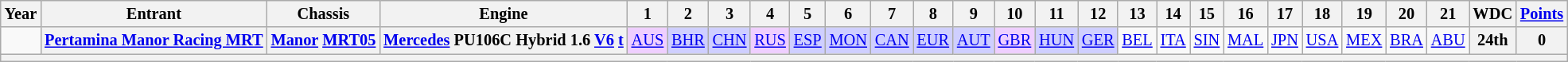<table class="wikitable" style="text-align:center; font-size:85%">
<tr>
<th>Year</th>
<th>Entrant</th>
<th>Chassis</th>
<th>Engine</th>
<th>1</th>
<th>2</th>
<th>3</th>
<th>4</th>
<th>5</th>
<th>6</th>
<th>7</th>
<th>8</th>
<th>9</th>
<th>10</th>
<th>11</th>
<th>12</th>
<th>13</th>
<th>14</th>
<th>15</th>
<th>16</th>
<th>17</th>
<th>18</th>
<th>19</th>
<th>20</th>
<th>21</th>
<th>WDC</th>
<th><a href='#'>Points</a></th>
</tr>
<tr>
<td></td>
<th nowrap><a href='#'>Pertamina Manor Racing MRT</a></th>
<th nowrap><a href='#'>Manor</a> <a href='#'>MRT05</a></th>
<th nowrap><a href='#'>Mercedes</a> PU106C Hybrid 1.6 <a href='#'>V6</a> <a href='#'>t</a></th>
<td style="background:#EFCFFF;"><a href='#'>AUS</a><br></td>
<td style="background:#CFCFFF;"><a href='#'>BHR</a><br></td>
<td style="background:#CFCFFF;"><a href='#'>CHN</a><br></td>
<td style="background:#EFCFFF;"><a href='#'>RUS</a><br></td>
<td style="background:#CFCFFF;"><a href='#'>ESP</a><br></td>
<td style="background:#CFCFFF;"><a href='#'>MON</a><br></td>
<td style="background:#CFCFFF;"><a href='#'>CAN</a><br></td>
<td style="background:#CFCFFF;"><a href='#'>EUR</a><br></td>
<td style="background:#CFCFFF;"><a href='#'>AUT</a><br></td>
<td style="background:#EFCFFF;"><a href='#'>GBR</a><br></td>
<td style="background:#CFCFFF;"><a href='#'>HUN</a><br></td>
<td style="background:#CFCFFF;"><a href='#'>GER</a><br></td>
<td><a href='#'>BEL</a></td>
<td><a href='#'>ITA</a></td>
<td><a href='#'>SIN</a></td>
<td><a href='#'>MAL</a></td>
<td><a href='#'>JPN</a></td>
<td><a href='#'>USA</a></td>
<td><a href='#'>MEX</a></td>
<td><a href='#'>BRA</a></td>
<td><a href='#'>ABU</a></td>
<th>24th</th>
<th>0</th>
</tr>
<tr>
<th colspan="27"></th>
</tr>
</table>
